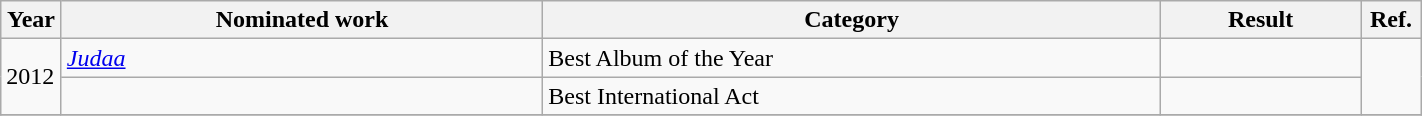<table class="wikitable sortable" width=75%>
<tr>
<th width = 33px>Year</th>
<th>Nominated work</th>
<th>Category</th>
<th>Result</th>
<th width = 33px>Ref.</th>
</tr>
<tr>
<td rowspan="2">2012</td>
<td><em><a href='#'>Judaa</a></em></td>
<td>Best Album of the Year</td>
<td></td>
<td rowspan="2"></td>
</tr>
<tr>
<td></td>
<td>Best International Act</td>
<td></td>
</tr>
<tr>
</tr>
</table>
